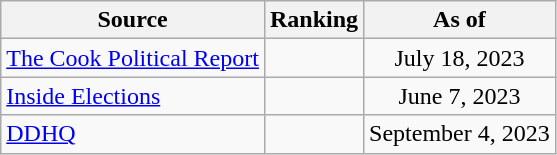<table class="wikitable" style="text-align:center">
<tr>
<th>Source</th>
<th>Ranking</th>
<th>As of</th>
</tr>
<tr>
<td align=left><a href='#'>The Cook Political Report</a></td>
<td></td>
<td>July 18, 2023</td>
</tr>
<tr>
<td align=left><a href='#'>Inside Elections</a></td>
<td></td>
<td>June 7, 2023</td>
</tr>
<tr>
<td align=left><a href='#'>DDHQ</a></td>
<td></td>
<td>September 4, 2023</td>
</tr>
</table>
